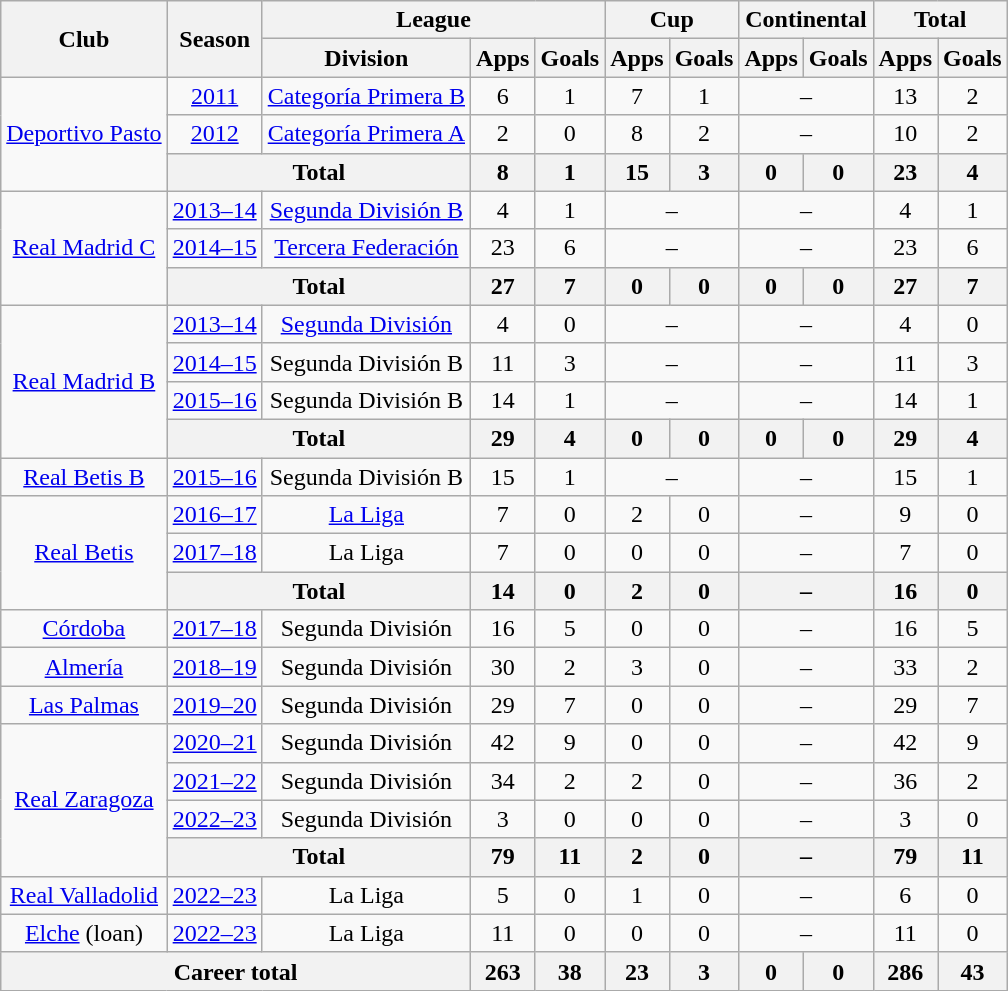<table class="wikitable" style="text-align: center">
<tr>
<th rowspan=2>Club</th>
<th rowspan=2>Season</th>
<th colspan=3>League</th>
<th colspan=2>Cup</th>
<th colspan=2>Continental</th>
<th colspan=2>Total</th>
</tr>
<tr>
<th>Division</th>
<th>Apps</th>
<th>Goals</th>
<th>Apps</th>
<th>Goals</th>
<th>Apps</th>
<th>Goals</th>
<th>Apps</th>
<th>Goals</th>
</tr>
<tr>
<td rowspan=3><a href='#'>Deportivo Pasto</a></td>
<td><a href='#'>2011</a></td>
<td><a href='#'>Categoría Primera B</a></td>
<td>6</td>
<td>1</td>
<td>7</td>
<td>1</td>
<td colspan=2>–</td>
<td>13</td>
<td>2</td>
</tr>
<tr>
<td><a href='#'>2012</a></td>
<td><a href='#'>Categoría Primera A</a></td>
<td>2</td>
<td>0</td>
<td>8</td>
<td>2</td>
<td colspan=2>–</td>
<td>10</td>
<td>2</td>
</tr>
<tr>
<th colspan="2">Total</th>
<th>8</th>
<th>1</th>
<th>15</th>
<th>3</th>
<th>0</th>
<th>0</th>
<th>23</th>
<th>4</th>
</tr>
<tr>
<td rowspan=3><a href='#'>Real Madrid C</a></td>
<td><a href='#'>2013–14</a></td>
<td><a href='#'>Segunda División B</a></td>
<td>4</td>
<td>1</td>
<td colspan=2>–</td>
<td colspan=2>–</td>
<td>4</td>
<td>1</td>
</tr>
<tr>
<td><a href='#'>2014–15</a></td>
<td><a href='#'>Tercera Federación</a></td>
<td>23</td>
<td>6</td>
<td colspan=2>–</td>
<td colspan=2>–</td>
<td>23</td>
<td>6</td>
</tr>
<tr>
<th colspan="2">Total</th>
<th>27</th>
<th>7</th>
<th>0</th>
<th>0</th>
<th>0</th>
<th>0</th>
<th>27</th>
<th>7</th>
</tr>
<tr>
<td rowspan=4><a href='#'>Real Madrid B</a></td>
<td><a href='#'>2013–14</a></td>
<td><a href='#'>Segunda División</a></td>
<td>4</td>
<td>0</td>
<td colspan=2>–</td>
<td colspan=2>–</td>
<td>4</td>
<td>0</td>
</tr>
<tr>
<td><a href='#'>2014–15</a></td>
<td>Segunda División B</td>
<td>11</td>
<td>3</td>
<td colspan=2>–</td>
<td colspan=2>–</td>
<td>11</td>
<td>3</td>
</tr>
<tr>
<td><a href='#'>2015–16</a></td>
<td>Segunda División B</td>
<td>14</td>
<td>1</td>
<td colspan=2>–</td>
<td colspan=2>–</td>
<td>14</td>
<td>1</td>
</tr>
<tr>
<th colspan="2">Total</th>
<th>29</th>
<th>4</th>
<th>0</th>
<th>0</th>
<th>0</th>
<th>0</th>
<th>29</th>
<th>4</th>
</tr>
<tr>
<td><a href='#'>Real Betis B</a></td>
<td><a href='#'>2015–16</a></td>
<td>Segunda División B</td>
<td>15</td>
<td>1</td>
<td colspan=2>–</td>
<td colspan=2>–</td>
<td>15</td>
<td>1</td>
</tr>
<tr>
<td rowspan=3><a href='#'>Real Betis</a></td>
<td><a href='#'>2016–17</a></td>
<td><a href='#'>La Liga</a></td>
<td>7</td>
<td>0</td>
<td>2</td>
<td>0</td>
<td colspan=2>–</td>
<td>9</td>
<td>0</td>
</tr>
<tr>
<td><a href='#'>2017–18</a></td>
<td>La Liga</td>
<td>7</td>
<td>0</td>
<td>0</td>
<td>0</td>
<td colspan=2>–</td>
<td>7</td>
<td>0</td>
</tr>
<tr>
<th colspan="2">Total</th>
<th>14</th>
<th>0</th>
<th>2</th>
<th>0</th>
<th colspan="2">–</th>
<th>16</th>
<th>0</th>
</tr>
<tr>
<td><a href='#'>Córdoba</a></td>
<td><a href='#'>2017–18</a></td>
<td>Segunda División</td>
<td>16</td>
<td>5</td>
<td>0</td>
<td>0</td>
<td colspan=2>–</td>
<td>16</td>
<td>5</td>
</tr>
<tr>
<td><a href='#'>Almería</a></td>
<td><a href='#'>2018–19</a></td>
<td>Segunda División</td>
<td>30</td>
<td>2</td>
<td>3</td>
<td>0</td>
<td colspan=2>–</td>
<td>33</td>
<td>2</td>
</tr>
<tr>
<td><a href='#'>Las Palmas</a></td>
<td><a href='#'>2019–20</a></td>
<td>Segunda División</td>
<td>29</td>
<td>7</td>
<td>0</td>
<td>0</td>
<td colspan=2>–</td>
<td>29</td>
<td>7</td>
</tr>
<tr>
<td rowspan=4><a href='#'>Real Zaragoza</a></td>
<td><a href='#'>2020–21</a></td>
<td>Segunda División</td>
<td>42</td>
<td>9</td>
<td>0</td>
<td>0</td>
<td colspan=2>–</td>
<td>42</td>
<td>9</td>
</tr>
<tr>
<td><a href='#'>2021–22</a></td>
<td>Segunda División</td>
<td>34</td>
<td>2</td>
<td>2</td>
<td>0</td>
<td colspan=2>–</td>
<td>36</td>
<td>2</td>
</tr>
<tr>
<td><a href='#'>2022–23</a></td>
<td>Segunda División</td>
<td>3</td>
<td>0</td>
<td>0</td>
<td>0</td>
<td colspan=2>–</td>
<td>3</td>
<td>0</td>
</tr>
<tr>
<th colspan="2">Total</th>
<th>79</th>
<th>11</th>
<th>2</th>
<th>0</th>
<th colspan="2">–</th>
<th>79</th>
<th>11</th>
</tr>
<tr>
<td><a href='#'>Real Valladolid</a></td>
<td><a href='#'>2022–23</a></td>
<td>La Liga</td>
<td>5</td>
<td>0</td>
<td>1</td>
<td>0</td>
<td colspan=2>–</td>
<td>6</td>
<td>0</td>
</tr>
<tr>
<td><a href='#'>Elche</a> (loan)</td>
<td><a href='#'>2022–23</a></td>
<td>La Liga</td>
<td>11</td>
<td>0</td>
<td>0</td>
<td>0</td>
<td colspan=2>–</td>
<td>11</td>
<td>0</td>
</tr>
<tr>
<th colspan=3>Career total</th>
<th>263</th>
<th>38</th>
<th>23</th>
<th>3</th>
<th>0</th>
<th>0</th>
<th>286</th>
<th>43</th>
</tr>
</table>
